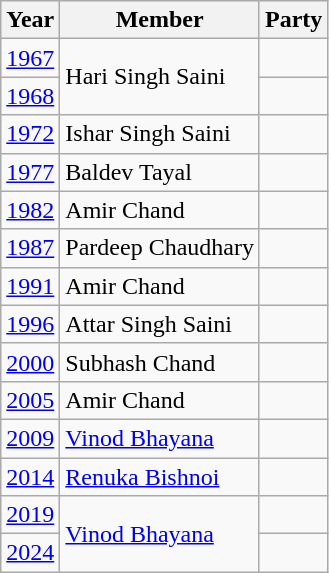<table class="wikitable">
<tr>
<th>Year</th>
<th>Member</th>
<th colspan="2">Party</th>
</tr>
<tr>
<td><a href='#'>1967</a></td>
<td rowspan=2>Hari Singh Saini</td>
<td></td>
</tr>
<tr>
<td><a href='#'>1968</a></td>
</tr>
<tr>
<td><a href='#'>1972</a></td>
<td>Ishar Singh Saini</td>
<td></td>
</tr>
<tr>
<td><a href='#'>1977</a></td>
<td>Baldev Tayal</td>
<td></td>
</tr>
<tr>
<td><a href='#'>1982</a></td>
<td>Amir Chand</td>
<td></td>
</tr>
<tr>
<td><a href='#'>1987</a></td>
<td>Pardeep Chaudhary</td>
<td></td>
</tr>
<tr>
<td><a href='#'>1991</a></td>
<td>Amir Chand</td>
<td></td>
</tr>
<tr>
<td><a href='#'>1996</a></td>
<td>Attar Singh Saini</td>
<td></td>
</tr>
<tr>
<td><a href='#'>2000</a></td>
<td>Subhash Chand</td>
<td></td>
</tr>
<tr>
<td><a href='#'>2005</a></td>
<td>Amir Chand</td>
<td></td>
</tr>
<tr>
<td><a href='#'>2009</a></td>
<td><a href='#'>Vinod Bhayana</a></td>
<td></td>
</tr>
<tr>
<td><a href='#'>2014</a></td>
<td><a href='#'>Renuka Bishnoi</a></td>
</tr>
<tr>
<td><a href='#'>2019</a></td>
<td rowspan=2><a href='#'>Vinod Bhayana</a></td>
<td></td>
</tr>
<tr>
<td><a href='#'>2024</a></td>
</tr>
</table>
